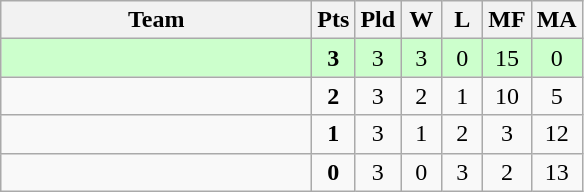<table class=wikitable style="text-align:center">
<tr>
<th width=200>Team</th>
<th width=20>Pts</th>
<th width=20>Pld</th>
<th width=20>W</th>
<th width=20>L</th>
<th width=20>MF</th>
<th width=20>MA</th>
</tr>
<tr bgcolor=ccffcc>
<td style="text-align:left"><strong></strong></td>
<td><strong>3</strong></td>
<td>3</td>
<td>3</td>
<td>0</td>
<td>15</td>
<td>0</td>
</tr>
<tr>
<td style="text-align:left"></td>
<td><strong>2</strong></td>
<td>3</td>
<td>2</td>
<td>1</td>
<td>10</td>
<td>5</td>
</tr>
<tr>
<td style="text-align:left"></td>
<td><strong>1</strong></td>
<td>3</td>
<td>1</td>
<td>2</td>
<td>3</td>
<td>12</td>
</tr>
<tr>
<td style="text-align:left"></td>
<td><strong>0</strong></td>
<td>3</td>
<td>0</td>
<td>3</td>
<td>2</td>
<td>13</td>
</tr>
</table>
